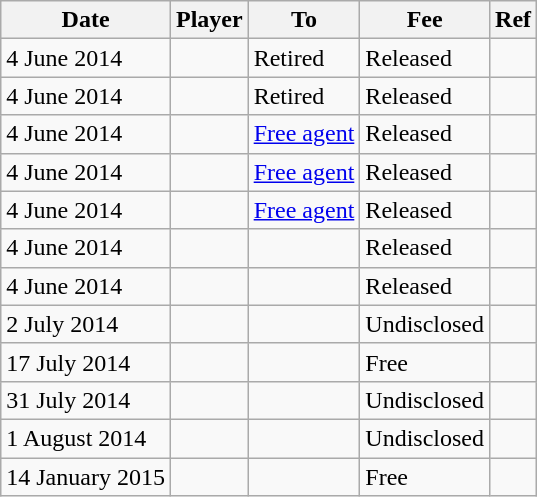<table class="wikitable">
<tr>
<th>Date</th>
<th>Player</th>
<th>To</th>
<th>Fee</th>
<th>Ref</th>
</tr>
<tr>
<td>4 June 2014</td>
<td></td>
<td>Retired</td>
<td>Released</td>
<td></td>
</tr>
<tr>
<td>4 June 2014</td>
<td></td>
<td>Retired</td>
<td>Released</td>
<td></td>
</tr>
<tr>
<td>4 June 2014</td>
<td></td>
<td><a href='#'>Free agent</a></td>
<td>Released</td>
<td></td>
</tr>
<tr>
<td>4 June 2014</td>
<td></td>
<td><a href='#'>Free agent</a></td>
<td>Released</td>
<td></td>
</tr>
<tr>
<td>4 June 2014</td>
<td></td>
<td><a href='#'>Free agent</a></td>
<td>Released</td>
<td></td>
</tr>
<tr>
<td>4 June 2014</td>
<td></td>
<td></td>
<td>Released</td>
<td></td>
</tr>
<tr>
<td>4 June 2014</td>
<td></td>
<td></td>
<td>Released</td>
<td></td>
</tr>
<tr>
<td>2 July 2014</td>
<td></td>
<td></td>
<td>Undisclosed</td>
<td></td>
</tr>
<tr>
<td>17 July 2014</td>
<td></td>
<td></td>
<td>Free</td>
<td></td>
</tr>
<tr>
<td>31 July 2014</td>
<td></td>
<td></td>
<td>Undisclosed</td>
<td></td>
</tr>
<tr>
<td>1 August 2014</td>
<td></td>
<td></td>
<td>Undisclosed</td>
<td></td>
</tr>
<tr>
<td>14 January 2015</td>
<td></td>
<td></td>
<td>Free</td>
<td></td>
</tr>
</table>
